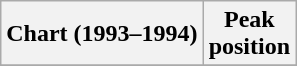<table class="wikitable sortable">
<tr>
<th align="left">Chart (1993–1994)</th>
<th align="center">Peak<br>position</th>
</tr>
<tr>
</tr>
</table>
